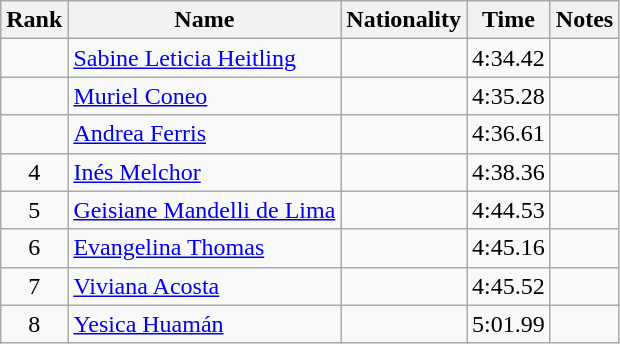<table class="wikitable sortable" style="text-align:center">
<tr>
<th>Rank</th>
<th>Name</th>
<th>Nationality</th>
<th>Time</th>
<th>Notes</th>
</tr>
<tr>
<td align=center></td>
<td align=left><a href='#'>Sabine Leticia Heitling</a></td>
<td align=left></td>
<td>4:34.42</td>
<td></td>
</tr>
<tr>
<td align=center></td>
<td align=left><a href='#'>Muriel Coneo</a></td>
<td align=left></td>
<td>4:35.28</td>
<td></td>
</tr>
<tr>
<td align=center></td>
<td align=left><a href='#'>Andrea Ferris</a></td>
<td align=left></td>
<td>4:36.61</td>
<td></td>
</tr>
<tr>
<td align=center>4</td>
<td align=left><a href='#'>Inés Melchor</a></td>
<td align=left></td>
<td>4:38.36</td>
<td></td>
</tr>
<tr>
<td align=center>5</td>
<td align=left><a href='#'>Geisiane Mandelli de Lima</a></td>
<td align=left></td>
<td>4:44.53</td>
<td></td>
</tr>
<tr>
<td align=center>6</td>
<td align=left><a href='#'>Evangelina Thomas</a></td>
<td align=left></td>
<td>4:45.16</td>
<td></td>
</tr>
<tr>
<td align=center>7</td>
<td align=left><a href='#'>Viviana Acosta</a></td>
<td align=left></td>
<td>4:45.52</td>
<td></td>
</tr>
<tr>
<td align=center>8</td>
<td align=left><a href='#'>Yesica Huamán</a></td>
<td align=left></td>
<td>5:01.99</td>
<td></td>
</tr>
</table>
